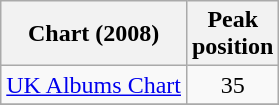<table class="wikitable">
<tr>
<th align="left">Chart (2008)</th>
<th align="left">Peak<br>position</th>
</tr>
<tr>
<td align="left"><a href='#'>UK Albums Chart</a></td>
<td align="center">35</td>
</tr>
<tr>
</tr>
</table>
